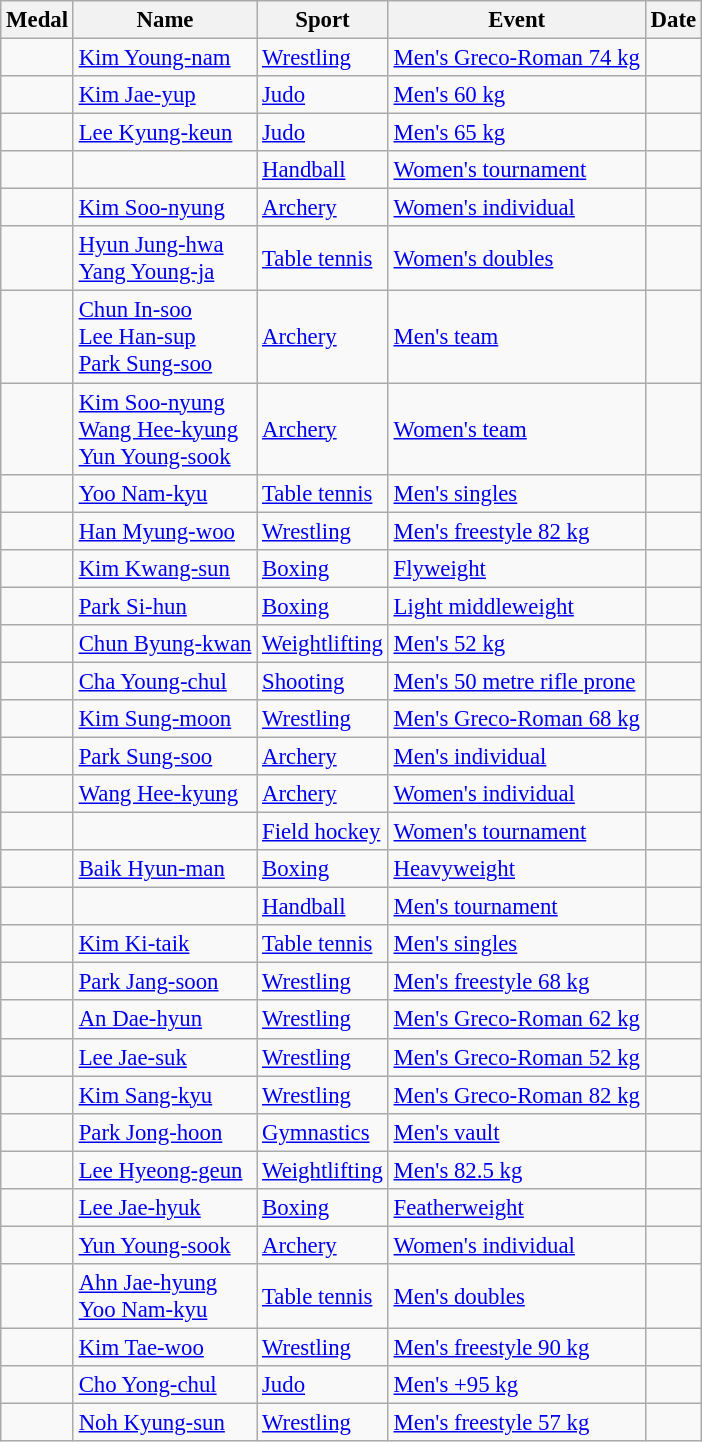<table class="wikitable sortable" style="font-size:95%;">
<tr>
<th>Medal</th>
<th>Name</th>
<th>Sport</th>
<th>Event</th>
<th>Date</th>
</tr>
<tr>
<td></td>
<td><a href='#'>Kim Young-nam</a></td>
<td><a href='#'>Wrestling</a></td>
<td><a href='#'>Men's Greco-Roman 74 kg</a></td>
<td></td>
</tr>
<tr>
<td></td>
<td><a href='#'>Kim Jae-yup</a></td>
<td><a href='#'>Judo</a></td>
<td><a href='#'>Men's 60 kg</a></td>
<td></td>
</tr>
<tr>
<td></td>
<td><a href='#'>Lee Kyung-keun</a></td>
<td><a href='#'>Judo</a></td>
<td><a href='#'>Men's 65 kg</a></td>
<td></td>
</tr>
<tr>
<td></td>
<td></td>
<td><a href='#'>Handball</a></td>
<td><a href='#'>Women's tournament</a></td>
<td></td>
</tr>
<tr>
<td></td>
<td><a href='#'>Kim Soo-nyung</a></td>
<td><a href='#'>Archery</a></td>
<td><a href='#'>Women's individual</a></td>
<td></td>
</tr>
<tr>
<td></td>
<td><a href='#'>Hyun Jung-hwa</a><br><a href='#'>Yang Young-ja</a></td>
<td><a href='#'>Table tennis</a></td>
<td><a href='#'>Women's doubles</a></td>
<td></td>
</tr>
<tr>
<td></td>
<td><a href='#'>Chun In-soo</a><br><a href='#'>Lee Han-sup</a><br><a href='#'>Park Sung-soo</a></td>
<td><a href='#'>Archery</a></td>
<td><a href='#'>Men's team</a></td>
<td></td>
</tr>
<tr>
<td></td>
<td><a href='#'>Kim Soo-nyung</a><br><a href='#'>Wang Hee-kyung</a><br><a href='#'>Yun Young-sook</a></td>
<td><a href='#'>Archery</a></td>
<td><a href='#'>Women's team</a></td>
<td></td>
</tr>
<tr>
<td></td>
<td><a href='#'>Yoo Nam-kyu</a></td>
<td><a href='#'>Table tennis</a></td>
<td><a href='#'>Men's singles</a></td>
<td></td>
</tr>
<tr>
<td></td>
<td><a href='#'>Han Myung-woo</a></td>
<td><a href='#'>Wrestling</a></td>
<td><a href='#'>Men's freestyle 82 kg</a></td>
<td></td>
</tr>
<tr>
<td></td>
<td><a href='#'>Kim Kwang-sun</a></td>
<td><a href='#'>Boxing</a></td>
<td><a href='#'>Flyweight</a></td>
<td></td>
</tr>
<tr>
<td></td>
<td><a href='#'>Park Si-hun</a></td>
<td><a href='#'>Boxing</a></td>
<td><a href='#'>Light middleweight</a></td>
<td></td>
</tr>
<tr>
<td></td>
<td><a href='#'>Chun Byung-kwan</a></td>
<td><a href='#'>Weightlifting</a></td>
<td><a href='#'>Men's 52 kg</a></td>
<td></td>
</tr>
<tr>
<td></td>
<td><a href='#'>Cha Young-chul</a></td>
<td><a href='#'>Shooting</a></td>
<td><a href='#'>Men's 50 metre rifle prone</a></td>
<td></td>
</tr>
<tr>
<td></td>
<td><a href='#'>Kim Sung-moon</a></td>
<td><a href='#'>Wrestling</a></td>
<td><a href='#'>Men's Greco-Roman 68 kg</a></td>
<td></td>
</tr>
<tr>
<td></td>
<td><a href='#'>Park Sung-soo</a></td>
<td><a href='#'>Archery</a></td>
<td><a href='#'>Men's individual</a></td>
<td></td>
</tr>
<tr>
<td></td>
<td><a href='#'>Wang Hee-kyung</a></td>
<td><a href='#'>Archery</a></td>
<td><a href='#'>Women's individual</a></td>
<td></td>
</tr>
<tr>
<td></td>
<td></td>
<td><a href='#'>Field hockey</a></td>
<td><a href='#'>Women's tournament</a></td>
<td></td>
</tr>
<tr>
<td></td>
<td><a href='#'>Baik Hyun-man</a></td>
<td><a href='#'>Boxing</a></td>
<td><a href='#'>Heavyweight</a></td>
<td></td>
</tr>
<tr>
<td></td>
<td></td>
<td><a href='#'>Handball</a></td>
<td><a href='#'>Men's tournament</a></td>
<td></td>
</tr>
<tr>
<td></td>
<td><a href='#'>Kim Ki-taik</a></td>
<td><a href='#'>Table tennis</a></td>
<td><a href='#'>Men's singles</a></td>
<td></td>
</tr>
<tr>
<td></td>
<td><a href='#'>Park Jang-soon</a></td>
<td><a href='#'>Wrestling</a></td>
<td><a href='#'>Men's freestyle 68 kg</a></td>
<td></td>
</tr>
<tr>
<td></td>
<td><a href='#'>An Dae-hyun</a></td>
<td><a href='#'>Wrestling</a></td>
<td><a href='#'>Men's Greco-Roman 62 kg</a></td>
<td></td>
</tr>
<tr>
<td></td>
<td><a href='#'>Lee Jae-suk</a></td>
<td><a href='#'>Wrestling</a></td>
<td><a href='#'>Men's Greco-Roman 52 kg</a></td>
<td></td>
</tr>
<tr>
<td></td>
<td><a href='#'>Kim Sang-kyu</a></td>
<td><a href='#'>Wrestling</a></td>
<td><a href='#'>Men's Greco-Roman 82 kg</a></td>
<td></td>
</tr>
<tr>
<td></td>
<td><a href='#'>Park Jong-hoon</a></td>
<td><a href='#'>Gymnastics</a></td>
<td><a href='#'>Men's vault</a></td>
<td></td>
</tr>
<tr>
<td></td>
<td><a href='#'>Lee Hyeong-geun</a></td>
<td><a href='#'>Weightlifting</a></td>
<td><a href='#'>Men's 82.5 kg</a></td>
<td></td>
</tr>
<tr>
<td></td>
<td><a href='#'>Lee Jae-hyuk</a></td>
<td><a href='#'>Boxing</a></td>
<td><a href='#'>Featherweight</a></td>
<td></td>
</tr>
<tr>
<td></td>
<td><a href='#'>Yun Young-sook</a></td>
<td><a href='#'>Archery</a></td>
<td><a href='#'>Women's individual</a></td>
<td></td>
</tr>
<tr>
<td></td>
<td><a href='#'>Ahn Jae-hyung</a><br><a href='#'>Yoo Nam-kyu</a></td>
<td><a href='#'>Table tennis</a></td>
<td><a href='#'>Men's doubles</a></td>
<td></td>
</tr>
<tr>
<td></td>
<td><a href='#'>Kim Tae-woo</a></td>
<td><a href='#'>Wrestling</a></td>
<td><a href='#'>Men's freestyle 90 kg</a></td>
<td></td>
</tr>
<tr>
<td></td>
<td><a href='#'>Cho Yong-chul</a></td>
<td><a href='#'>Judo</a></td>
<td><a href='#'>Men's +95 kg</a></td>
<td></td>
</tr>
<tr>
<td></td>
<td><a href='#'>Noh Kyung-sun</a></td>
<td><a href='#'>Wrestling</a></td>
<td><a href='#'>Men's freestyle 57 kg</a></td>
<td></td>
</tr>
</table>
